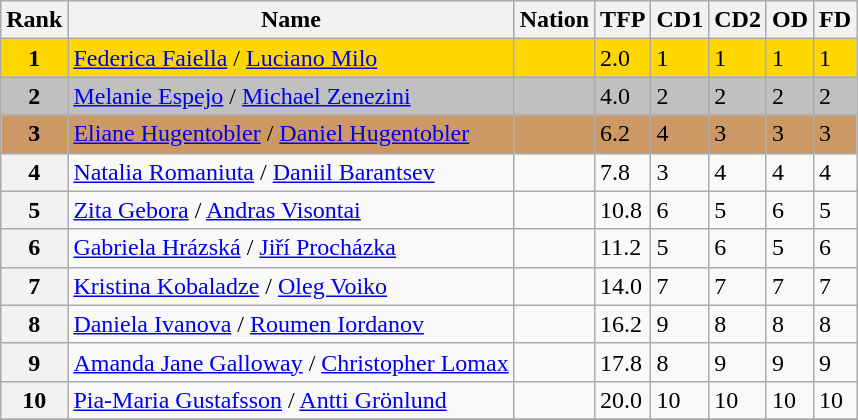<table class="wikitable">
<tr>
<th>Rank</th>
<th>Name</th>
<th>Nation</th>
<th>TFP</th>
<th>CD1</th>
<th>CD2</th>
<th>OD</th>
<th>FD</th>
</tr>
<tr bgcolor="gold">
<td align="center"><strong>1</strong></td>
<td><a href='#'>Federica Faiella</a> / <a href='#'>Luciano Milo</a></td>
<td></td>
<td>2.0</td>
<td>1</td>
<td>1</td>
<td>1</td>
<td>1</td>
</tr>
<tr bgcolor="silver">
<td align="center"><strong>2</strong></td>
<td><a href='#'>Melanie Espejo</a> / <a href='#'>Michael Zenezini</a></td>
<td></td>
<td>4.0</td>
<td>2</td>
<td>2</td>
<td>2</td>
<td>2</td>
</tr>
<tr bgcolor="cc9966">
<td align="center"><strong>3</strong></td>
<td><a href='#'>Eliane Hugentobler</a> / <a href='#'>Daniel Hugentobler</a></td>
<td></td>
<td>6.2</td>
<td>4</td>
<td>3</td>
<td>3</td>
<td>3</td>
</tr>
<tr>
<th>4</th>
<td><a href='#'>Natalia Romaniuta</a> / <a href='#'>Daniil Barantsev</a></td>
<td></td>
<td>7.8</td>
<td>3</td>
<td>4</td>
<td>4</td>
<td>4</td>
</tr>
<tr>
<th>5</th>
<td><a href='#'>Zita Gebora</a> / <a href='#'>Andras Visontai</a></td>
<td></td>
<td>10.8</td>
<td>6</td>
<td>5</td>
<td>6</td>
<td>5</td>
</tr>
<tr>
<th>6</th>
<td><a href='#'>Gabriela Hrázská</a> / <a href='#'>Jiří Procházka</a></td>
<td></td>
<td>11.2</td>
<td>5</td>
<td>6</td>
<td>5</td>
<td>6</td>
</tr>
<tr>
<th>7</th>
<td><a href='#'>Kristina Kobaladze</a> / <a href='#'>Oleg Voiko</a></td>
<td></td>
<td>14.0</td>
<td>7</td>
<td>7</td>
<td>7</td>
<td>7</td>
</tr>
<tr>
<th>8</th>
<td><a href='#'>Daniela Ivanova</a> / <a href='#'>Roumen Iordanov</a></td>
<td></td>
<td>16.2</td>
<td>9</td>
<td>8</td>
<td>8</td>
<td>8</td>
</tr>
<tr>
<th>9</th>
<td><a href='#'>Amanda Jane Galloway</a> / <a href='#'>Christopher Lomax</a></td>
<td></td>
<td>17.8</td>
<td>8</td>
<td>9</td>
<td>9</td>
<td>9</td>
</tr>
<tr>
<th>10</th>
<td><a href='#'>Pia-Maria Gustafsson</a> / <a href='#'>Antti Grönlund</a></td>
<td></td>
<td>20.0</td>
<td>10</td>
<td>10</td>
<td>10</td>
<td>10</td>
</tr>
<tr>
</tr>
</table>
